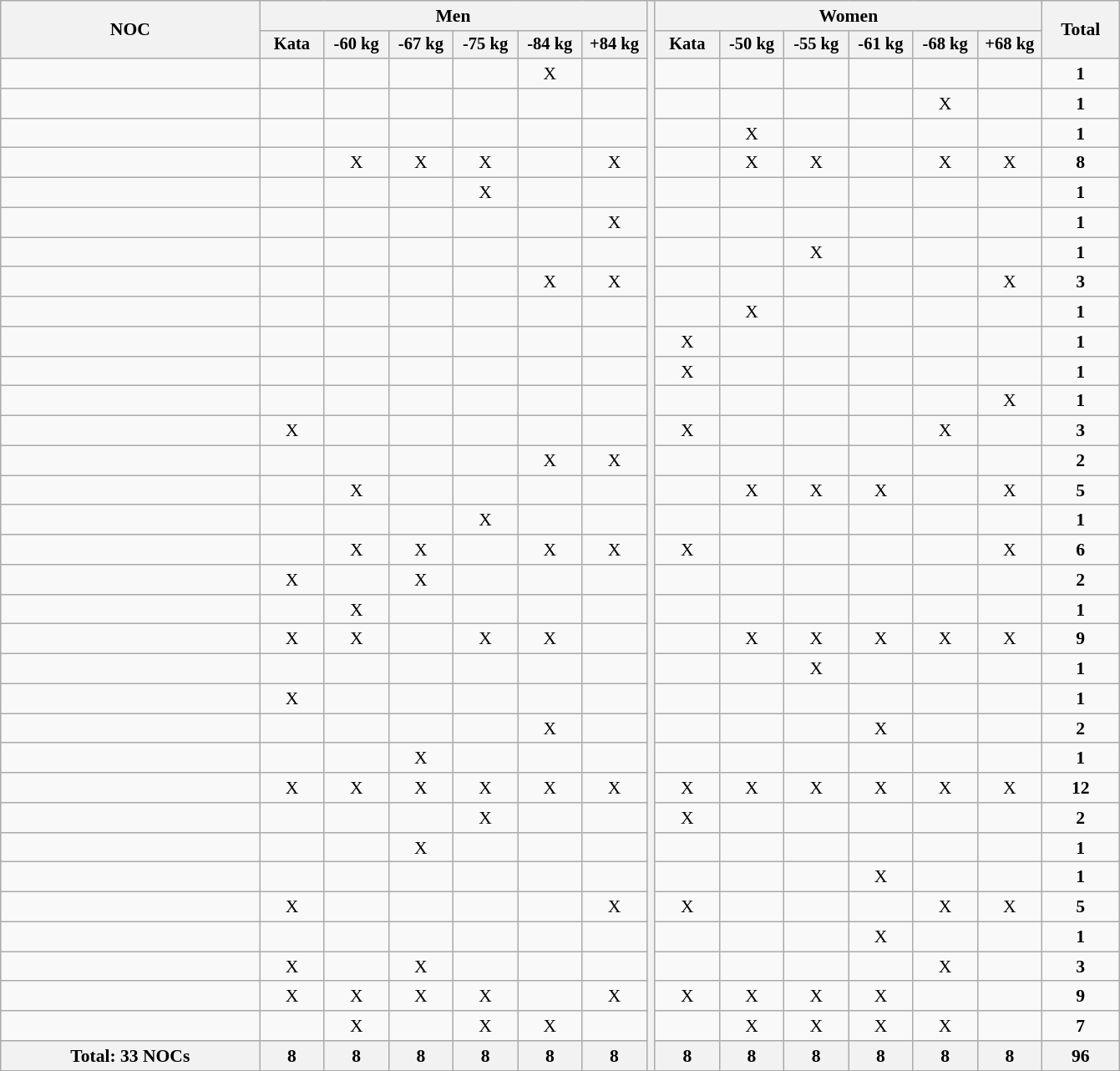<table class="wikitable" style="text-align:center; font-size:90%">
<tr>
<th rowspan=2 style="width:200px; text-align:center;">NOC</th>
<th colspan=6>Men</th>
<th rowspan=37></th>
<th colspan=6>Women</th>
<th rowspan=2 style="width:55px;">Total</th>
</tr>
<tr style="font-size:95%">
<th style="width:45px;">Kata</th>
<th style="width:45px;">-60 kg</th>
<th style="width:45px;">-67 kg</th>
<th style="width:45px;">-75 kg</th>
<th style="width:45px;">-84 kg</th>
<th style="width:45px;">+84 kg</th>
<th style="width:45px;">Kata</th>
<th style="width:45px;">-50 kg</th>
<th style="width:45px;">-55 kg</th>
<th style="width:45px;">-61 kg</th>
<th style="width:45px;">-68 kg</th>
<th style="width:45px;">+68 kg</th>
</tr>
<tr>
<td align=left></td>
<td></td>
<td></td>
<td></td>
<td></td>
<td>X</td>
<td></td>
<td></td>
<td></td>
<td></td>
<td></td>
<td></td>
<td></td>
<td><strong>1</strong></td>
</tr>
<tr>
<td align=left></td>
<td></td>
<td></td>
<td></td>
<td></td>
<td></td>
<td></td>
<td></td>
<td></td>
<td></td>
<td></td>
<td>X</td>
<td></td>
<td><strong>1</strong></td>
</tr>
<tr>
<td align=left></td>
<td></td>
<td></td>
<td></td>
<td></td>
<td></td>
<td></td>
<td></td>
<td>X</td>
<td></td>
<td></td>
<td></td>
<td></td>
<td><strong>1</strong></td>
</tr>
<tr>
<td align=left></td>
<td></td>
<td>X</td>
<td>X</td>
<td>X</td>
<td></td>
<td>X</td>
<td></td>
<td>X</td>
<td>X</td>
<td></td>
<td>X</td>
<td>X</td>
<td><strong>8</strong></td>
</tr>
<tr>
<td align=left></td>
<td></td>
<td></td>
<td></td>
<td>X</td>
<td></td>
<td></td>
<td></td>
<td></td>
<td></td>
<td></td>
<td></td>
<td></td>
<td><strong>1</strong></td>
</tr>
<tr>
<td align=left></td>
<td></td>
<td></td>
<td></td>
<td></td>
<td></td>
<td>X</td>
<td></td>
<td></td>
<td></td>
<td></td>
<td></td>
<td></td>
<td><strong>1</strong></td>
</tr>
<tr>
<td align=left></td>
<td></td>
<td></td>
<td></td>
<td></td>
<td></td>
<td></td>
<td></td>
<td></td>
<td>X</td>
<td></td>
<td></td>
<td></td>
<td><strong>1</strong></td>
</tr>
<tr>
<td align=left></td>
<td></td>
<td></td>
<td></td>
<td></td>
<td>X</td>
<td>X</td>
<td></td>
<td></td>
<td></td>
<td></td>
<td></td>
<td>X</td>
<td><strong>3</strong></td>
</tr>
<tr>
<td align=left></td>
<td></td>
<td></td>
<td></td>
<td></td>
<td></td>
<td></td>
<td></td>
<td>X</td>
<td></td>
<td></td>
<td></td>
<td></td>
<td><strong>1</strong></td>
</tr>
<tr>
<td align=left></td>
<td></td>
<td></td>
<td></td>
<td></td>
<td></td>
<td></td>
<td>X</td>
<td></td>
<td></td>
<td></td>
<td></td>
<td></td>
<td><strong>1</strong></td>
</tr>
<tr>
<td align=left></td>
<td></td>
<td></td>
<td></td>
<td></td>
<td></td>
<td></td>
<td>X</td>
<td></td>
<td></td>
<td></td>
<td></td>
<td></td>
<td><strong>1</strong></td>
</tr>
<tr>
<td align=left></td>
<td></td>
<td></td>
<td></td>
<td></td>
<td></td>
<td></td>
<td></td>
<td></td>
<td></td>
<td></td>
<td></td>
<td>X</td>
<td><strong>1</strong></td>
</tr>
<tr>
<td align=left></td>
<td>X</td>
<td></td>
<td></td>
<td></td>
<td></td>
<td></td>
<td>X</td>
<td></td>
<td></td>
<td></td>
<td>X</td>
<td></td>
<td><strong>3</strong></td>
</tr>
<tr>
<td align=left></td>
<td></td>
<td></td>
<td></td>
<td></td>
<td>X</td>
<td>X</td>
<td></td>
<td></td>
<td></td>
<td></td>
<td></td>
<td></td>
<td><strong>2</strong></td>
</tr>
<tr>
<td align=left></td>
<td></td>
<td>X</td>
<td></td>
<td></td>
<td></td>
<td></td>
<td></td>
<td>X</td>
<td>X</td>
<td>X</td>
<td></td>
<td>X</td>
<td><strong>5</strong></td>
</tr>
<tr>
<td align=left></td>
<td></td>
<td></td>
<td></td>
<td>X</td>
<td></td>
<td></td>
<td></td>
<td></td>
<td></td>
<td></td>
<td></td>
<td></td>
<td><strong>1</strong></td>
</tr>
<tr>
<td align=left></td>
<td></td>
<td>X</td>
<td>X</td>
<td></td>
<td>X</td>
<td>X</td>
<td>X</td>
<td></td>
<td></td>
<td></td>
<td></td>
<td>X</td>
<td><strong>6</strong></td>
</tr>
<tr>
<td align=left></td>
<td>X</td>
<td></td>
<td>X</td>
<td></td>
<td></td>
<td></td>
<td></td>
<td></td>
<td></td>
<td></td>
<td></td>
<td></td>
<td><strong>2</strong></td>
</tr>
<tr>
<td align=left></td>
<td></td>
<td>X</td>
<td></td>
<td></td>
<td></td>
<td></td>
<td></td>
<td></td>
<td></td>
<td></td>
<td></td>
<td></td>
<td><strong>1</strong></td>
</tr>
<tr>
<td align=left></td>
<td>X</td>
<td>X</td>
<td></td>
<td>X</td>
<td>X</td>
<td></td>
<td></td>
<td>X</td>
<td>X</td>
<td>X</td>
<td>X</td>
<td>X</td>
<td><strong>9</strong></td>
</tr>
<tr>
<td align=left></td>
<td></td>
<td></td>
<td></td>
<td></td>
<td></td>
<td></td>
<td></td>
<td></td>
<td>X</td>
<td></td>
<td></td>
<td></td>
<td><strong>1</strong></td>
</tr>
<tr>
<td align=left></td>
<td>X</td>
<td></td>
<td></td>
<td></td>
<td></td>
<td></td>
<td></td>
<td></td>
<td></td>
<td></td>
<td></td>
<td></td>
<td><strong>1</strong></td>
</tr>
<tr>
<td align=left></td>
<td></td>
<td></td>
<td></td>
<td></td>
<td>X</td>
<td></td>
<td></td>
<td></td>
<td></td>
<td>X</td>
<td></td>
<td></td>
<td><strong>2</strong></td>
</tr>
<tr>
<td align=left></td>
<td></td>
<td></td>
<td>X</td>
<td></td>
<td></td>
<td></td>
<td></td>
<td></td>
<td></td>
<td></td>
<td></td>
<td></td>
<td><strong>1</strong></td>
</tr>
<tr>
<td align=left></td>
<td>X</td>
<td>X</td>
<td>X</td>
<td>X</td>
<td>X</td>
<td>X</td>
<td>X</td>
<td>X</td>
<td>X</td>
<td>X</td>
<td>X</td>
<td>X</td>
<td><strong>12</strong></td>
</tr>
<tr>
<td align=left></td>
<td></td>
<td></td>
<td></td>
<td>X</td>
<td></td>
<td></td>
<td>X</td>
<td></td>
<td></td>
<td></td>
<td></td>
<td></td>
<td><strong>2</strong></td>
</tr>
<tr>
<td align=left></td>
<td></td>
<td></td>
<td>X</td>
<td></td>
<td></td>
<td></td>
<td></td>
<td></td>
<td></td>
<td></td>
<td></td>
<td></td>
<td><strong>1</strong></td>
</tr>
<tr>
<td align=left></td>
<td></td>
<td></td>
<td></td>
<td></td>
<td></td>
<td></td>
<td></td>
<td></td>
<td></td>
<td>X</td>
<td></td>
<td></td>
<td><strong>1</strong></td>
</tr>
<tr>
<td align=left></td>
<td>X</td>
<td></td>
<td></td>
<td></td>
<td></td>
<td>X</td>
<td>X</td>
<td></td>
<td></td>
<td></td>
<td>X</td>
<td>X</td>
<td><strong>5</strong></td>
</tr>
<tr>
<td align=left></td>
<td></td>
<td></td>
<td></td>
<td></td>
<td></td>
<td></td>
<td></td>
<td></td>
<td></td>
<td>X</td>
<td></td>
<td></td>
<td><strong>1</strong></td>
</tr>
<tr>
<td align=left></td>
<td>X</td>
<td></td>
<td>X</td>
<td></td>
<td></td>
<td></td>
<td></td>
<td></td>
<td></td>
<td></td>
<td>X</td>
<td></td>
<td><strong>3</strong></td>
</tr>
<tr>
<td align=left></td>
<td>X</td>
<td>X</td>
<td>X</td>
<td>X</td>
<td></td>
<td>X</td>
<td>X</td>
<td>X</td>
<td>X</td>
<td>X</td>
<td></td>
<td></td>
<td><strong>9</strong></td>
</tr>
<tr>
<td align=left></td>
<td></td>
<td>X</td>
<td></td>
<td>X</td>
<td>X</td>
<td></td>
<td></td>
<td>X</td>
<td>X</td>
<td>X</td>
<td>X</td>
<td></td>
<td><strong>7</strong></td>
</tr>
<tr>
<th>Total: 33 NOCs</th>
<th>8</th>
<th>8</th>
<th>8</th>
<th>8</th>
<th>8</th>
<th>8</th>
<th>8</th>
<th>8</th>
<th>8</th>
<th>8</th>
<th>8</th>
<th>8</th>
<th>96</th>
</tr>
</table>
